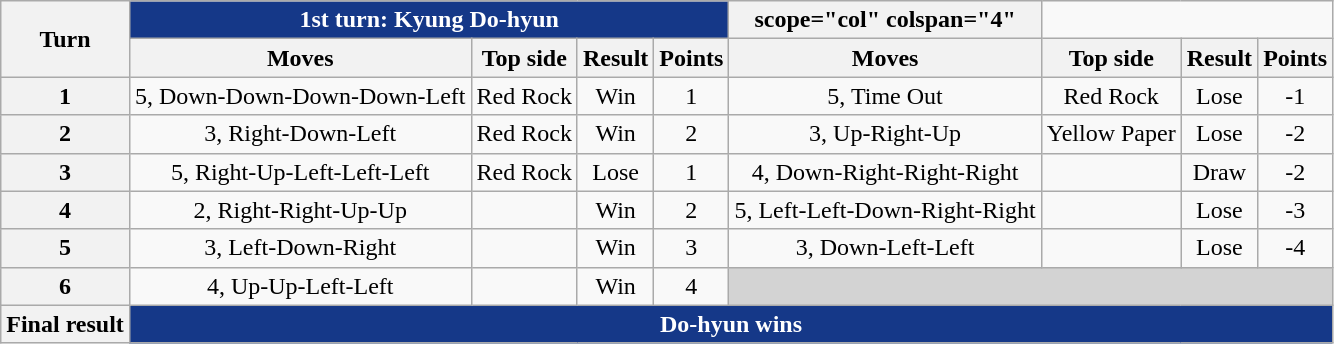<table class="wikitable" style="text-align:center">
<tr>
<th scope="col" rowspan="2">Turn</th>
<th scope="col" colspan="4" style="background-color:#153888; color:white">1st turn: Kyung Do-hyun</th>
<th>scope="col" colspan="4"  </th>
</tr>
<tr>
<th scope="col">Moves</th>
<th scope="col">Top side</th>
<th scope="col">Result</th>
<th scope="col">Points</th>
<th scope="col">Moves</th>
<th scope="col">Top side</th>
<th scope="col">Result</th>
<th scope="col">Points</th>
</tr>
<tr>
<th scope="row">1</th>
<td>5, Down-Down-Down-Down-Left</td>
<td>Red Rock</td>
<td>Win</td>
<td>1</td>
<td>5, Time Out</td>
<td>Red Rock</td>
<td>Lose</td>
<td>-1</td>
</tr>
<tr>
<th scope="row">2</th>
<td>3, Right-Down-Left</td>
<td>Red Rock</td>
<td>Win</td>
<td>2</td>
<td>3, Up-Right-Up</td>
<td>Yellow Paper</td>
<td>Lose</td>
<td>-2</td>
</tr>
<tr>
<th scope="row">3</th>
<td>5, Right-Up-Left-Left-Left</td>
<td>Red Rock</td>
<td>Lose</td>
<td>1</td>
<td>4, Down-Right-Right-Right</td>
<td></td>
<td>Draw</td>
<td>-2</td>
</tr>
<tr>
<th scope="row">4</th>
<td>2, Right-Right-Up-Up</td>
<td></td>
<td>Win</td>
<td>2</td>
<td>5, Left-Left-Down-Right-Right</td>
<td></td>
<td>Lose</td>
<td>-3</td>
</tr>
<tr>
<th scope="row">5</th>
<td>3, Left-Down-Right</td>
<td></td>
<td>Win</td>
<td>3</td>
<td>3, Down-Left-Left</td>
<td></td>
<td>Lose</td>
<td>-4</td>
</tr>
<tr>
<th scope="row">6</th>
<td>4, Up-Up-Left-Left</td>
<td></td>
<td>Win</td>
<td>4</td>
<td colspan="4" style="background-color:lightgrey"></td>
</tr>
<tr>
<th scope="row">Final result</th>
<td colspan="8" style="background-color:#153888; color:white"><strong>Do-hyun wins</strong></td>
</tr>
</table>
